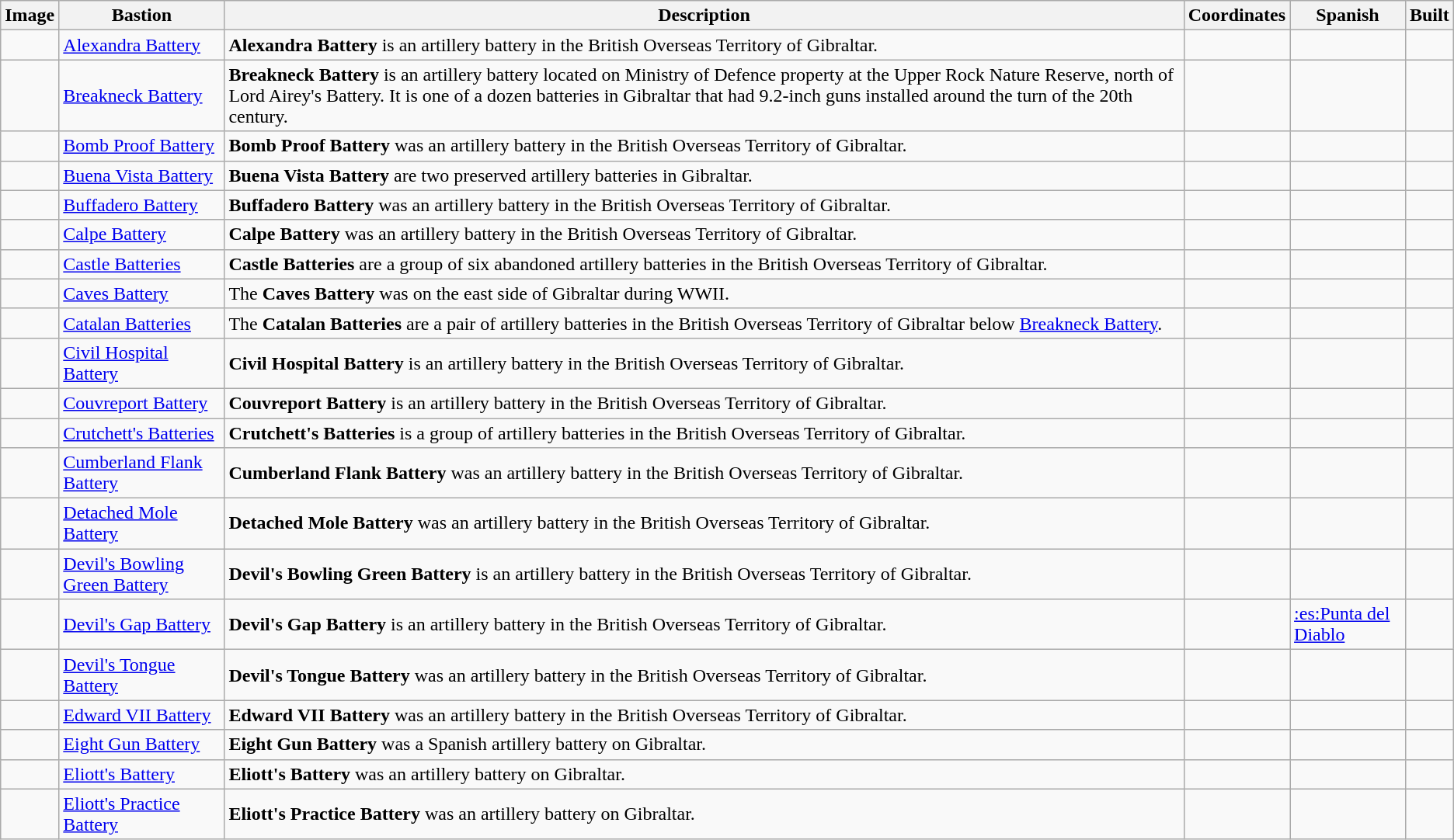<table class="wikitable sortable">
<tr>
<th>Image</th>
<th>Bastion</th>
<th>Description</th>
<th>Coordinates</th>
<th>Spanish</th>
<th>Built</th>
</tr>
<tr>
<td></td>
<td><a href='#'>Alexandra Battery</a></td>
<td><strong>Alexandra Battery</strong>  is an artillery battery in the British Overseas Territory of Gibraltar.</td>
<td></td>
<td></td>
<td></td>
</tr>
<tr>
<td></td>
<td><a href='#'>Breakneck Battery</a></td>
<td><strong>Breakneck Battery</strong>  is an artillery battery located on Ministry of Defence property at the Upper Rock Nature Reserve, north of Lord Airey's Battery. It is one of a dozen batteries in Gibraltar that had 9.2-inch guns installed around the turn of the 20th century.</td>
<td></td>
<td></td>
<td></td>
</tr>
<tr>
<td></td>
<td><a href='#'>Bomb Proof Battery</a></td>
<td><strong>Bomb Proof Battery</strong>  was an artillery battery in the British Overseas Territory of Gibraltar.</td>
<td></td>
<td></td>
<td></td>
</tr>
<tr>
<td></td>
<td><a href='#'>Buena Vista Battery</a></td>
<td><strong>Buena Vista Battery</strong>  are two preserved artillery batteries in Gibraltar.</td>
<td></td>
<td></td>
<td></td>
</tr>
<tr>
<td></td>
<td><a href='#'>Buffadero Battery</a></td>
<td><strong>Buffadero Battery</strong>  was an artillery battery in the British Overseas Territory of Gibraltar.</td>
<td></td>
<td></td>
<td></td>
</tr>
<tr>
<td></td>
<td><a href='#'>Calpe Battery</a></td>
<td><strong>Calpe Battery</strong>  was an artillery battery in the British Overseas Territory of Gibraltar.</td>
<td></td>
<td></td>
<td></td>
</tr>
<tr>
<td></td>
<td><a href='#'>Castle Batteries</a></td>
<td><strong>Castle Batteries</strong>  are a group of six abandoned artillery batteries in the British Overseas Territory of Gibraltar.</td>
<td></td>
<td></td>
<td></td>
</tr>
<tr>
<td></td>
<td><a href='#'>Caves Battery</a></td>
<td>The <strong>Caves Battery</strong>  was on the east side of Gibraltar during WWII.</td>
<td></td>
<td></td>
<td></td>
</tr>
<tr>
<td></td>
<td><a href='#'>Catalan Batteries</a></td>
<td>The <strong>Catalan Batteries</strong>  are a pair of artillery batteries in the British Overseas Territory of Gibraltar below <a href='#'>Breakneck Battery</a>.</td>
<td></td>
<td></td>
<td></td>
</tr>
<tr>
<td></td>
<td><a href='#'>Civil Hospital Battery</a></td>
<td><strong>Civil Hospital Battery</strong>  is an artillery battery in the British Overseas Territory of Gibraltar.</td>
<td></td>
<td></td>
<td></td>
</tr>
<tr>
<td></td>
<td><a href='#'>Couvreport Battery</a></td>
<td><strong>Couvreport Battery</strong>  is an artillery battery in the British Overseas Territory of Gibraltar.</td>
<td></td>
<td></td>
<td></td>
</tr>
<tr>
<td></td>
<td><a href='#'>Crutchett's Batteries</a></td>
<td><strong>Crutchett's Batteries</strong>  is a group of artillery batteries in the British Overseas Territory of Gibraltar.</td>
<td></td>
<td></td>
<td></td>
</tr>
<tr>
<td></td>
<td><a href='#'>Cumberland Flank Battery</a></td>
<td><strong>Cumberland Flank Battery</strong>  was an artillery battery in the British Overseas Territory of Gibraltar.</td>
<td></td>
<td></td>
<td></td>
</tr>
<tr>
<td></td>
<td><a href='#'>Detached Mole Battery</a></td>
<td><strong>Detached Mole Battery</strong>  was an artillery battery in the British Overseas Territory of Gibraltar.</td>
<td></td>
<td></td>
<td></td>
</tr>
<tr>
<td></td>
<td><a href='#'>Devil's Bowling Green Battery</a></td>
<td><strong>Devil's Bowling Green Battery</strong>  is an artillery battery in the British Overseas Territory of Gibraltar.</td>
<td></td>
<td></td>
<td></td>
</tr>
<tr>
<td></td>
<td><a href='#'>Devil's Gap Battery</a></td>
<td><strong>Devil's Gap Battery</strong>  is an artillery battery in the British Overseas Territory of Gibraltar.</td>
<td></td>
<td><a href='#'>:es:Punta del Diablo</a></td>
</tr>
<tr>
<td></td>
<td><a href='#'>Devil's Tongue Battery</a></td>
<td><strong>Devil's Tongue Battery</strong>  was an artillery battery in the British Overseas Territory of Gibraltar.</td>
<td></td>
<td></td>
<td></td>
</tr>
<tr>
<td></td>
<td><a href='#'>Edward VII Battery</a></td>
<td><strong>Edward VII Battery</strong>  was an artillery battery in the British Overseas Territory of Gibraltar.</td>
<td></td>
<td></td>
<td></td>
</tr>
<tr>
<td></td>
<td><a href='#'>Eight Gun Battery</a></td>
<td><strong>Eight Gun Battery</strong>  was a Spanish artillery battery on Gibraltar.</td>
<td></td>
<td></td>
<td></td>
</tr>
<tr>
<td></td>
<td><a href='#'>Eliott's Battery</a></td>
<td><strong>Eliott's Battery</strong>  was an artillery battery on Gibraltar.</td>
<td></td>
<td></td>
<td></td>
</tr>
<tr>
<td></td>
<td><a href='#'>Eliott's Practice Battery</a></td>
<td><strong>Eliott's Practice Battery</strong>  was an artillery battery on Gibraltar.</td>
<td></td>
<td></td>
<td></td>
</tr>
</table>
